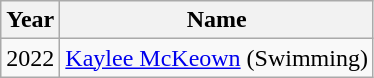<table class="wikitable sortable">
<tr>
<th>Year</th>
<th>Name</th>
</tr>
<tr>
<td>2022</td>
<td><a href='#'>Kaylee McKeown</a> (Swimming)</td>
</tr>
</table>
